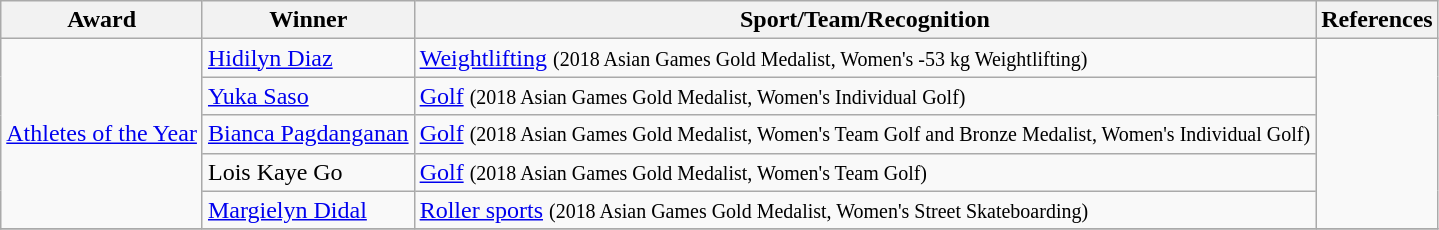<table class="wikitable">
<tr>
<th>Award</th>
<th>Winner</th>
<th>Sport/Team/Recognition</th>
<th>References</th>
</tr>
<tr>
<td rowspan=5><a href='#'>Athletes of the Year</a></td>
<td><a href='#'>Hidilyn Diaz</a></td>
<td><a href='#'>Weightlifting</a> <small>(2018 Asian Games Gold Medalist, Women's -53 kg Weightlifting)</small></td>
<td rowspan=5></td>
</tr>
<tr>
<td><a href='#'>Yuka Saso</a></td>
<td><a href='#'>Golf</a> <small>(2018 Asian Games Gold Medalist, Women's Individual Golf)</small></td>
</tr>
<tr>
<td><a href='#'>Bianca Pagdanganan</a></td>
<td><a href='#'>Golf</a> <small>(2018 Asian Games Gold Medalist, Women's Team Golf and Bronze Medalist, Women's Individual Golf)</small></td>
</tr>
<tr>
<td>Lois Kaye Go</td>
<td><a href='#'>Golf</a> <small>(2018 Asian Games Gold Medalist, Women's Team Golf)</small></td>
</tr>
<tr>
<td><a href='#'>Margielyn Didal</a></td>
<td><a href='#'>Roller sports</a> <small>(2018 Asian Games Gold Medalist, Women's Street Skateboarding)</small></td>
</tr>
<tr>
</tr>
</table>
